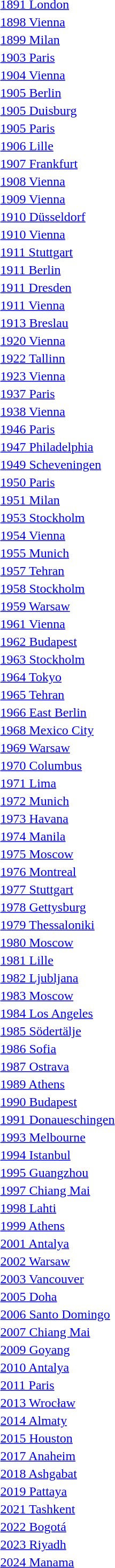<table>
<tr>
<td><a href='#'>1891 London</a></td>
<td></td>
<td></td>
<td></td>
</tr>
<tr>
<td><a href='#'>1898 Vienna</a></td>
<td></td>
<td></td>
<td></td>
</tr>
<tr>
<td><a href='#'>1899 Milan</a></td>
<td></td>
<td></td>
<td></td>
</tr>
<tr>
<td><a href='#'>1903 Paris</a></td>
<td></td>
<td></td>
<td></td>
</tr>
<tr>
<td><a href='#'>1904 Vienna</a></td>
<td></td>
<td></td>
<td></td>
</tr>
<tr>
<td><a href='#'>1905 Berlin</a></td>
<td></td>
<td></td>
<td></td>
</tr>
<tr>
<td><a href='#'>1905 Duisburg</a></td>
<td></td>
<td></td>
<td></td>
</tr>
<tr>
<td><a href='#'>1905 Paris</a></td>
<td></td>
<td></td>
<td></td>
</tr>
<tr>
<td><a href='#'>1906 Lille</a></td>
<td></td>
<td></td>
<td></td>
</tr>
<tr>
<td><a href='#'>1907 Frankfurt</a></td>
<td></td>
<td></td>
<td></td>
</tr>
<tr>
<td><a href='#'>1908 Vienna</a></td>
<td></td>
<td></td>
<td></td>
</tr>
<tr>
<td><a href='#'>1909 Vienna</a></td>
<td></td>
<td></td>
<td></td>
</tr>
<tr>
<td><a href='#'>1910 Düsseldorf</a></td>
<td></td>
<td></td>
<td></td>
</tr>
<tr>
<td><a href='#'>1910 Vienna</a></td>
<td></td>
<td></td>
<td></td>
</tr>
<tr>
<td><a href='#'>1911 Stuttgart</a></td>
<td></td>
<td></td>
<td></td>
</tr>
<tr>
<td><a href='#'>1911 Berlin</a></td>
<td></td>
<td></td>
<td></td>
</tr>
<tr>
<td><a href='#'>1911 Dresden</a></td>
<td></td>
<td></td>
<td></td>
</tr>
<tr>
<td><a href='#'>1911 Vienna</a></td>
<td></td>
<td></td>
<td></td>
</tr>
<tr>
<td><a href='#'>1913 Breslau</a></td>
<td></td>
<td></td>
<td></td>
</tr>
<tr>
<td><a href='#'>1920 Vienna</a></td>
<td></td>
<td></td>
<td></td>
</tr>
<tr>
<td><a href='#'>1922 Tallinn</a></td>
<td></td>
<td></td>
<td></td>
</tr>
<tr>
<td><a href='#'>1923 Vienna</a></td>
<td></td>
<td></td>
<td></td>
</tr>
<tr>
<td><a href='#'>1937 Paris</a></td>
<td></td>
<td></td>
<td></td>
</tr>
<tr>
<td><a href='#'>1938 Vienna</a></td>
<td></td>
<td></td>
<td></td>
</tr>
<tr>
<td><a href='#'>1946 Paris</a></td>
<td></td>
<td></td>
<td></td>
</tr>
<tr>
<td><a href='#'>1947 Philadelphia</a></td>
<td></td>
<td></td>
<td></td>
</tr>
<tr>
<td><a href='#'>1949 Scheveningen</a></td>
<td></td>
<td></td>
<td></td>
</tr>
<tr>
<td><a href='#'>1950 Paris</a></td>
<td></td>
<td></td>
<td></td>
</tr>
<tr>
<td><a href='#'>1951 Milan</a></td>
<td></td>
<td></td>
<td></td>
</tr>
<tr>
<td><a href='#'>1953 Stockholm</a></td>
<td></td>
<td></td>
<td></td>
</tr>
<tr>
<td><a href='#'>1954 Vienna</a></td>
<td></td>
<td></td>
<td></td>
</tr>
<tr>
<td><a href='#'>1955 Munich</a></td>
<td></td>
<td></td>
<td></td>
</tr>
<tr>
<td><a href='#'>1957 Tehran</a></td>
<td></td>
<td></td>
<td></td>
</tr>
<tr>
<td><a href='#'>1958 Stockholm</a></td>
<td></td>
<td></td>
<td></td>
</tr>
<tr>
<td><a href='#'>1959 Warsaw</a></td>
<td></td>
<td></td>
<td></td>
</tr>
<tr>
<td><a href='#'>1961 Vienna</a></td>
<td></td>
<td></td>
<td></td>
</tr>
<tr>
<td><a href='#'>1962 Budapest</a></td>
<td></td>
<td></td>
<td></td>
</tr>
<tr>
<td><a href='#'>1963 Stockholm</a></td>
<td></td>
<td></td>
<td></td>
</tr>
<tr>
<td><a href='#'>1964 Tokyo</a></td>
<td></td>
<td></td>
<td></td>
</tr>
<tr>
<td><a href='#'>1965 Tehran</a></td>
<td></td>
<td></td>
<td></td>
</tr>
<tr>
<td><a href='#'>1966 East Berlin</a></td>
<td></td>
<td></td>
<td></td>
</tr>
<tr>
<td><a href='#'>1968 Mexico City</a></td>
<td></td>
<td></td>
<td></td>
</tr>
<tr>
<td><a href='#'>1969 Warsaw</a></td>
<td></td>
<td></td>
<td></td>
</tr>
<tr>
<td><a href='#'>1970 Columbus</a></td>
<td></td>
<td></td>
<td></td>
</tr>
<tr>
<td><a href='#'>1971 Lima</a></td>
<td></td>
<td></td>
<td></td>
</tr>
<tr>
<td><a href='#'>1972 Munich</a></td>
<td></td>
<td></td>
<td></td>
</tr>
<tr>
<td><a href='#'>1973 Havana</a></td>
<td></td>
<td></td>
<td></td>
</tr>
<tr>
<td><a href='#'>1974 Manila</a></td>
<td></td>
<td></td>
<td></td>
</tr>
<tr>
<td><a href='#'>1975 Moscow</a></td>
<td></td>
<td></td>
<td></td>
</tr>
<tr>
<td><a href='#'>1976 Montreal</a></td>
<td></td>
<td></td>
<td></td>
</tr>
<tr>
<td><a href='#'>1977 Stuttgart</a></td>
<td></td>
<td></td>
<td></td>
</tr>
<tr>
<td><a href='#'>1978 Gettysburg</a></td>
<td></td>
<td></td>
<td></td>
</tr>
<tr>
<td><a href='#'>1979 Thessaloniki</a></td>
<td></td>
<td></td>
<td></td>
</tr>
<tr>
<td><a href='#'>1980 Moscow</a></td>
<td></td>
<td></td>
<td></td>
</tr>
<tr>
<td><a href='#'>1981 Lille</a></td>
<td></td>
<td></td>
<td></td>
</tr>
<tr>
<td><a href='#'>1982 Ljubljana</a></td>
<td></td>
<td></td>
<td></td>
</tr>
<tr>
<td><a href='#'>1983 Moscow</a></td>
<td></td>
<td></td>
<td></td>
</tr>
<tr>
<td><a href='#'>1984 Los Angeles</a></td>
<td></td>
<td></td>
<td></td>
</tr>
<tr>
<td><a href='#'>1985 Södertälje</a></td>
<td></td>
<td></td>
<td></td>
</tr>
<tr>
<td><a href='#'>1986 Sofia</a></td>
<td></td>
<td></td>
<td></td>
</tr>
<tr>
<td><a href='#'>1987 Ostrava</a></td>
<td></td>
<td></td>
<td></td>
</tr>
<tr>
<td><a href='#'>1989 Athens</a></td>
<td></td>
<td></td>
<td></td>
</tr>
<tr>
<td><a href='#'>1990 Budapest</a></td>
<td></td>
<td></td>
<td></td>
</tr>
<tr>
<td><a href='#'>1991 Donaueschingen</a></td>
<td></td>
<td></td>
<td></td>
</tr>
<tr>
<td><a href='#'>1993 Melbourne</a></td>
<td></td>
<td></td>
<td></td>
</tr>
<tr>
<td><a href='#'>1994 Istanbul</a></td>
<td></td>
<td></td>
<td></td>
</tr>
<tr>
<td><a href='#'>1995 Guangzhou</a></td>
<td></td>
<td></td>
<td></td>
</tr>
<tr>
<td><a href='#'>1997 Chiang Mai</a></td>
<td></td>
<td></td>
<td></td>
</tr>
<tr>
<td><a href='#'>1998 Lahti</a></td>
<td></td>
<td></td>
<td></td>
</tr>
<tr>
<td><a href='#'>1999 Athens</a></td>
<td></td>
<td></td>
<td></td>
</tr>
<tr>
<td><a href='#'>2001 Antalya</a></td>
<td></td>
<td></td>
<td></td>
</tr>
<tr>
<td><a href='#'>2002 Warsaw</a></td>
<td></td>
<td></td>
<td></td>
</tr>
<tr>
<td><a href='#'>2003 Vancouver</a></td>
<td></td>
<td></td>
<td></td>
</tr>
<tr>
<td><a href='#'>2005 Doha</a></td>
<td></td>
<td></td>
<td></td>
</tr>
<tr>
<td><a href='#'>2006 Santo Domingo</a></td>
<td></td>
<td></td>
<td></td>
</tr>
<tr>
<td><a href='#'>2007 Chiang Mai</a></td>
<td></td>
<td></td>
<td></td>
</tr>
<tr>
<td><a href='#'>2009 Goyang</a></td>
<td></td>
<td></td>
<td></td>
</tr>
<tr>
<td><a href='#'>2010 Antalya</a></td>
<td></td>
<td></td>
<td></td>
</tr>
<tr>
<td><a href='#'>2011 Paris</a></td>
<td></td>
<td></td>
<td></td>
</tr>
<tr>
<td><a href='#'>2013 Wrocław</a></td>
<td></td>
<td></td>
<td></td>
</tr>
<tr>
<td><a href='#'>2014 Almaty</a></td>
<td></td>
<td></td>
<td></td>
</tr>
<tr>
<td><a href='#'>2015 Houston</a></td>
<td></td>
<td></td>
<td></td>
</tr>
<tr>
<td><a href='#'>2017 Anaheim</a></td>
<td></td>
<td></td>
<td></td>
</tr>
<tr>
<td><a href='#'>2018 Ashgabat</a></td>
<td></td>
<td></td>
<td></td>
</tr>
<tr>
<td><a href='#'>2019 Pattaya</a></td>
<td></td>
<td></td>
<td></td>
</tr>
<tr>
<td><a href='#'>2021 Tashkent</a></td>
<td></td>
<td></td>
<td></td>
</tr>
<tr>
<td><a href='#'>2022 Bogotá</a></td>
<td></td>
<td></td>
<td></td>
</tr>
<tr>
<td><a href='#'>2023 Riyadh</a></td>
<td></td>
<td></td>
<td></td>
</tr>
<tr>
<td><a href='#'>2024 Manama</a></td>
<td></td>
<td></td>
<td></td>
</tr>
</table>
